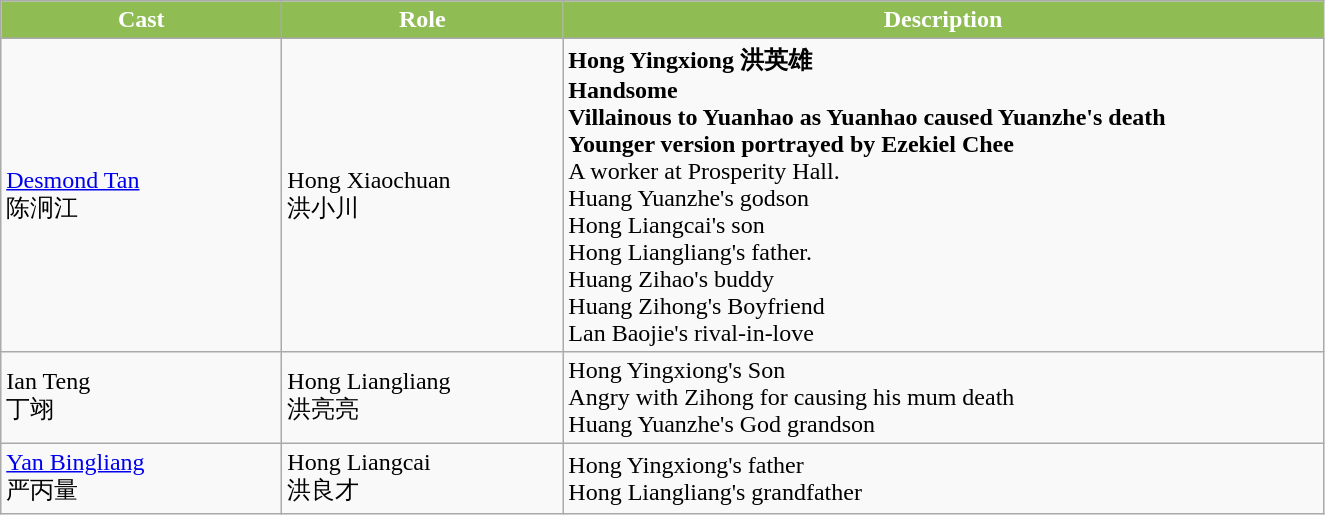<table class="wikitable">
<tr>
<th style="background:#8fbd54; color:white; width:17%">Cast</th>
<th style="background:#8fbd54; color:white; width:17%">Role</th>
<th style="background:#8fbd54; color:white; width:46%">Description</th>
</tr>
<tr>
<td><a href='#'>Desmond Tan</a> <br> 陈泂江</td>
<td>Hong Xiaochuan <br> 洪小川</td>
<td><strong>Hong Yingxiong 洪英雄</strong><br> <strong>Handsome</strong> <br> <strong>Villainous to Yuanhao as Yuanhao caused Yuanzhe's death</strong> <br> <strong>Younger version portrayed by Ezekiel Chee</strong><br>A worker at Prosperity Hall. <br>  Huang Yuanzhe's godson <br> Hong Liangcai's  son <br> Hong Liangliang's father.<br> Huang Zihao's buddy <br> Huang Zihong's Boyfriend<br>Lan Baojie's rival-in-love</td>
</tr>
<tr>
<td>Ian Teng <br> 丁翊</td>
<td>Hong Liangliang <br> 洪亮亮</td>
<td>Hong Yingxiong's Son <br> Angry with Zihong for causing his mum death <br> Huang Yuanzhe's God grandson</td>
</tr>
<tr>
<td><a href='#'>Yan Bingliang</a> <br> 严丙量</td>
<td>Hong Liangcai <br> 洪良才</td>
<td>Hong Yingxiong's father <br> Hong Liangliang's grandfather</td>
</tr>
</table>
